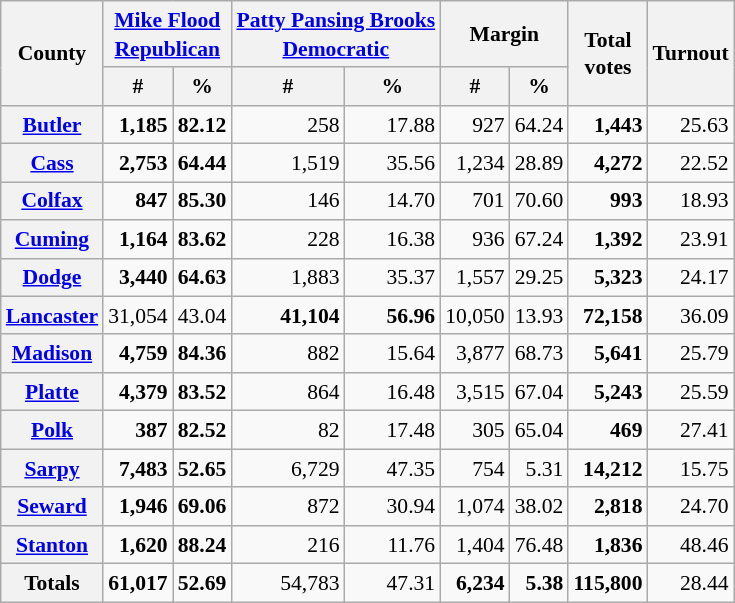<table class="wikitable sortable" style="text-align:right;font-size:90%;line-height:1.3">
<tr>
<th rowspan="2">County</th>
<th colspan="2"><a href='#'>Mike Flood</a><br><a href='#'>Republican</a></th>
<th colspan="2"><a href='#'>Patty Pansing Brooks</a><br><a href='#'>Democratic</a></th>
<th colspan="2">Margin</th>
<th rowspan="2">Total<br>votes</th>
<th rowspan="2">Turnout</th>
</tr>
<tr>
<th data-sort-type="number">#</th>
<th data-sort-type="number">%</th>
<th data-sort-type="number">#</th>
<th data-sort-type="number">%</th>
<th data-sort-type="number">#</th>
<th data-sort-type="number">%</th>
</tr>
<tr>
<th><a href='#'>Butler</a></th>
<td><strong>1,185</strong></td>
<td><strong>82.12</strong></td>
<td>258</td>
<td>17.88</td>
<td>927</td>
<td>64.24</td>
<td><strong>1,443</strong></td>
<td>25.63</td>
</tr>
<tr>
<th><a href='#'>Cass</a></th>
<td><strong>2,753</strong></td>
<td><strong>64.44</strong></td>
<td>1,519</td>
<td>35.56</td>
<td>1,234</td>
<td>28.89</td>
<td><strong>4,272</strong></td>
<td>22.52</td>
</tr>
<tr>
<th><a href='#'>Colfax</a></th>
<td><strong>847</strong></td>
<td><strong>85.30</strong></td>
<td>146</td>
<td>14.70</td>
<td>701</td>
<td>70.60</td>
<td><strong>993</strong></td>
<td>18.93</td>
</tr>
<tr>
<th><a href='#'>Cuming</a></th>
<td><strong>1,164</strong></td>
<td><strong>83.62</strong></td>
<td>228</td>
<td>16.38</td>
<td>936</td>
<td>67.24</td>
<td><strong>1,392</strong></td>
<td>23.91</td>
</tr>
<tr>
<th><a href='#'>Dodge</a></th>
<td><strong>3,440</strong></td>
<td><strong>64.63</strong></td>
<td>1,883</td>
<td>35.37</td>
<td>1,557</td>
<td>29.25</td>
<td><strong>5,323</strong></td>
<td>24.17</td>
</tr>
<tr>
<th><a href='#'>Lancaster</a></th>
<td>31,054</td>
<td>43.04</td>
<td><strong>41,104</strong></td>
<td><strong>56.96</strong></td>
<td>10,050</td>
<td>13.93</td>
<td><strong>72,158</strong></td>
<td>36.09</td>
</tr>
<tr>
<th><a href='#'>Madison</a></th>
<td><strong>4,759</strong></td>
<td><strong>84.36</strong></td>
<td>882</td>
<td>15.64</td>
<td>3,877</td>
<td>68.73</td>
<td><strong>5,641</strong></td>
<td>25.79</td>
</tr>
<tr>
<th><a href='#'>Platte</a></th>
<td><strong>4,379</strong></td>
<td><strong>83.52</strong></td>
<td>864</td>
<td>16.48</td>
<td>3,515</td>
<td>67.04</td>
<td><strong>5,243</strong></td>
<td>25.59</td>
</tr>
<tr>
<th><a href='#'>Polk</a></th>
<td><strong>387</strong></td>
<td><strong>82.52</strong></td>
<td>82</td>
<td>17.48</td>
<td>305</td>
<td>65.04</td>
<td><strong>469</strong></td>
<td>27.41</td>
</tr>
<tr>
<th><a href='#'>Sarpy</a> </th>
<td><strong>7,483</strong></td>
<td><strong>52.65</strong></td>
<td>6,729</td>
<td>47.35</td>
<td>754</td>
<td>5.31</td>
<td><strong>14,212</strong></td>
<td>15.75</td>
</tr>
<tr>
<th><a href='#'>Seward</a></th>
<td><strong>1,946</strong></td>
<td><strong>69.06</strong></td>
<td>872</td>
<td>30.94</td>
<td>1,074</td>
<td>38.02</td>
<td><strong>2,818</strong></td>
<td>24.70</td>
</tr>
<tr>
<th><a href='#'>Stanton</a></th>
<td><strong>1,620</strong></td>
<td><strong>88.24</strong></td>
<td>216</td>
<td>11.76</td>
<td>1,404</td>
<td>76.48</td>
<td><strong>1,836</strong></td>
<td>48.46</td>
</tr>
<tr class="sortbottom">
<th>Totals</th>
<td><strong>61,017</strong></td>
<td><strong>52.69</strong></td>
<td>54,783</td>
<td>47.31</td>
<td><strong>6,234</strong></td>
<td><strong>5.38</strong></td>
<td><strong>115,800</strong></td>
<td>28.44</td>
</tr>
</table>
